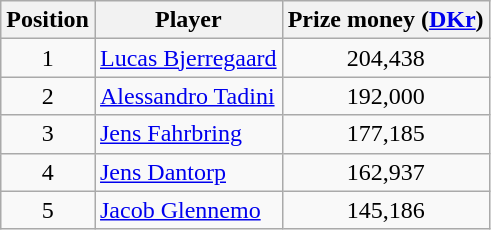<table class=wikitable>
<tr>
<th>Position</th>
<th>Player</th>
<th>Prize money (<a href='#'>DKr</a>)</th>
</tr>
<tr>
<td align=center>1</td>
<td> <a href='#'>Lucas Bjerregaard</a></td>
<td align=center>204,438</td>
</tr>
<tr>
<td align=center>2</td>
<td> <a href='#'>Alessandro Tadini</a></td>
<td align=center>192,000</td>
</tr>
<tr>
<td align=center>3</td>
<td> <a href='#'>Jens Fahrbring</a></td>
<td align=center>177,185</td>
</tr>
<tr>
<td align=center>4</td>
<td> <a href='#'>Jens Dantorp</a></td>
<td align=center>162,937</td>
</tr>
<tr>
<td align=center>5</td>
<td> <a href='#'>Jacob Glennemo</a></td>
<td align=center>145,186</td>
</tr>
</table>
